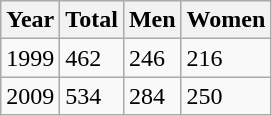<table class="wikitable">
<tr>
<th>Year</th>
<th>Total</th>
<th>Men</th>
<th>Women</th>
</tr>
<tr>
<td>1999</td>
<td>462</td>
<td>246</td>
<td>216</td>
</tr>
<tr>
<td>2009</td>
<td>534</td>
<td>284</td>
<td>250</td>
</tr>
</table>
